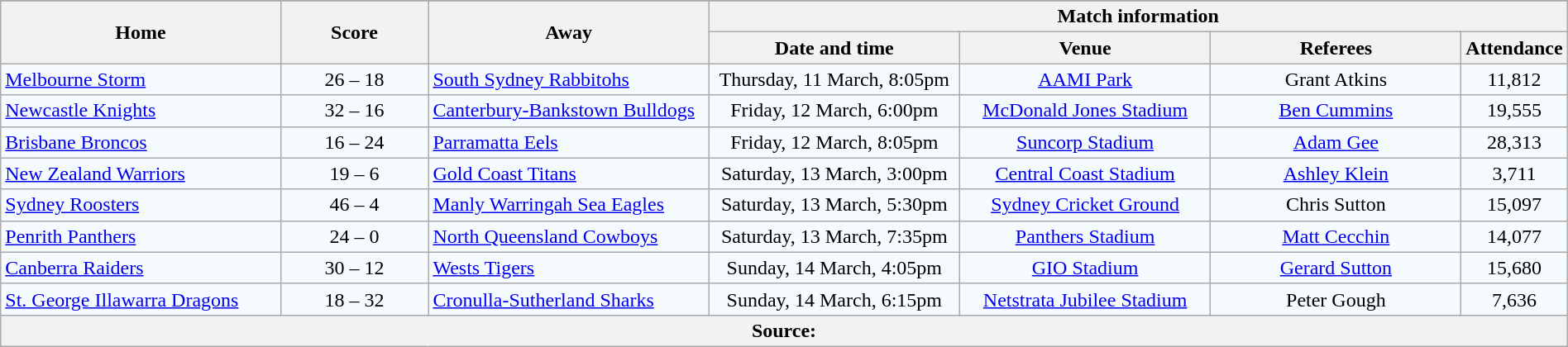<table class="wikitable" style="border-collapse:collapse; text-align:center; width:100%;">
<tr style="background:#c1d8ff;">
</tr>
<tr style="background:#c1d8ff;">
<th rowspan="2" style="width:19%;">Home</th>
<th rowspan="2" style="width:10%;">Score</th>
<th rowspan="2" style="width:19%;">Away</th>
<th colspan="6">Match information</th>
</tr>
<tr style="background:#efefef;">
<th width=17%>Date and time</th>
<th width=17%>Venue</th>
<th width=17%>Referees</th>
<th width=5%>Attendance</th>
</tr>
<tr style="text-align:center; background:#f5faff;">
<td align="left"> <a href='#'>Melbourne Storm</a></td>
<td>26 – 18</td>
<td align="left"> <a href='#'>South Sydney Rabbitohs</a></td>
<td>Thursday, 11 March, 8:05pm</td>
<td><a href='#'>AAMI Park</a></td>
<td>Grant Atkins</td>
<td>11,812</td>
</tr>
<tr style="text-align:center; background:#f5faff;">
<td align="left"> <a href='#'>Newcastle Knights</a></td>
<td>32 – 16</td>
<td align="left"> <a href='#'>Canterbury-Bankstown Bulldogs</a></td>
<td>Friday, 12 March, 6:00pm</td>
<td><a href='#'>McDonald Jones Stadium</a></td>
<td><a href='#'>Ben Cummins</a></td>
<td>19,555</td>
</tr>
<tr style="text-align:center; background:#f5faff;">
<td align="left"> <a href='#'>Brisbane Broncos</a></td>
<td>16 – 24</td>
<td align="left"> <a href='#'>Parramatta Eels</a></td>
<td>Friday, 12 March, 8:05pm</td>
<td><a href='#'>Suncorp Stadium</a></td>
<td><a href='#'>Adam Gee</a></td>
<td>28,313</td>
</tr>
<tr style="text-align:center; background:#f5faff;">
<td align="left"> <a href='#'>New Zealand Warriors</a></td>
<td>19 – 6</td>
<td align="left"> <a href='#'>Gold Coast Titans</a></td>
<td>Saturday, 13 March, 3:00pm</td>
<td><a href='#'>Central Coast Stadium</a></td>
<td><a href='#'>Ashley Klein</a></td>
<td>3,711</td>
</tr>
<tr style="text-align:center; background:#f5faff;">
<td align="left"> <a href='#'>Sydney Roosters</a></td>
<td>46 – 4</td>
<td align="left"> <a href='#'>Manly Warringah Sea Eagles</a></td>
<td>Saturday, 13 March, 5:30pm</td>
<td><a href='#'>Sydney Cricket Ground</a></td>
<td>Chris Sutton</td>
<td>15,097</td>
</tr>
<tr style="text-align:center; background:#f5faff;">
<td align="left"> <a href='#'>Penrith Panthers</a></td>
<td>24 – 0</td>
<td align="left"> <a href='#'>North Queensland Cowboys</a></td>
<td>Saturday, 13 March, 7:35pm</td>
<td><a href='#'>Panthers Stadium</a></td>
<td><a href='#'>Matt Cecchin</a></td>
<td>14,077</td>
</tr>
<tr style="text-align:center; background:#f5faff;">
<td align="left"> <a href='#'>Canberra Raiders</a></td>
<td>30 – 12</td>
<td align="left"> <a href='#'>Wests Tigers</a></td>
<td>Sunday, 14 March, 4:05pm</td>
<td><a href='#'>GIO Stadium</a></td>
<td><a href='#'>Gerard Sutton</a></td>
<td>15,680</td>
</tr>
<tr style="text-align:center; background:#f5faff;">
<td align="left"> <a href='#'>St. George Illawarra Dragons</a></td>
<td>18 – 32</td>
<td align="left"> <a href='#'>Cronulla-Sutherland Sharks</a></td>
<td>Sunday, 14 March, 6:15pm</td>
<td><a href='#'>Netstrata Jubilee Stadium</a></td>
<td>Peter Gough</td>
<td>7,636</td>
</tr>
<tr>
<th colspan="7">Source:</th>
</tr>
</table>
